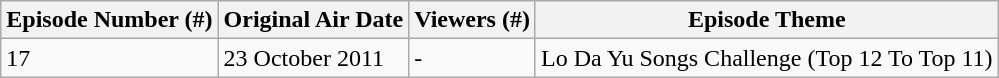<table class="wikitable">
<tr>
<th>Episode Number (#)</th>
<th>Original Air Date</th>
<th>Viewers (#)</th>
<th>Episode Theme</th>
</tr>
<tr>
<td>17</td>
<td>23 October 2011</td>
<td>-</td>
<td>Lo Da Yu Songs Challenge (Top 12 To Top 11)</td>
</tr>
</table>
